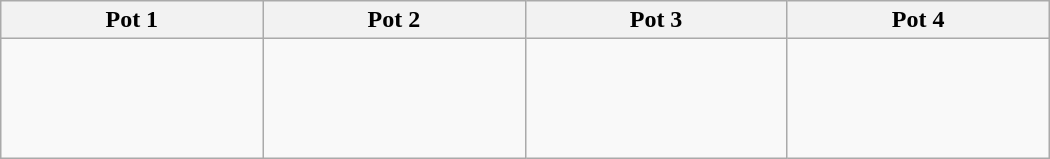<table class="wikitable" width=700>
<tr>
<th width=25%>Pot 1</th>
<th width=25%>Pot 2</th>
<th width=25%>Pot 3</th>
<th width=25%>Pot 4</th>
</tr>
<tr>
<td valign="top"><br></td>
<td valign="top"><br></td>
<td valign="top"></td>
<td valign="top"><br><br><br><br></td>
</tr>
</table>
